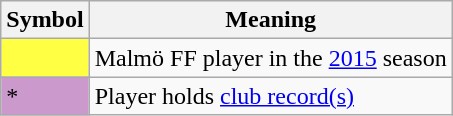<table Class="wikitable">
<tr>
<th scope=col>Symbol</th>
<th scope=col>Meaning</th>
</tr>
<tr>
<td style="background:#ff4;"></td>
<td>Malmö FF player in the <a href='#'>2015</a> season</td>
</tr>
<tr>
<td style="background:#c9c;">*</td>
<td>Player holds <a href='#'>club record(s)</a></td>
</tr>
</table>
